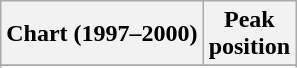<table class="wikitable sortable plainrowheaders">
<tr>
<th scope="col">Chart (1997–2000)</th>
<th scope="col">Peak<br>position</th>
</tr>
<tr>
</tr>
<tr>
</tr>
<tr>
</tr>
<tr>
</tr>
<tr>
</tr>
<tr>
</tr>
<tr>
</tr>
<tr>
</tr>
<tr>
</tr>
</table>
